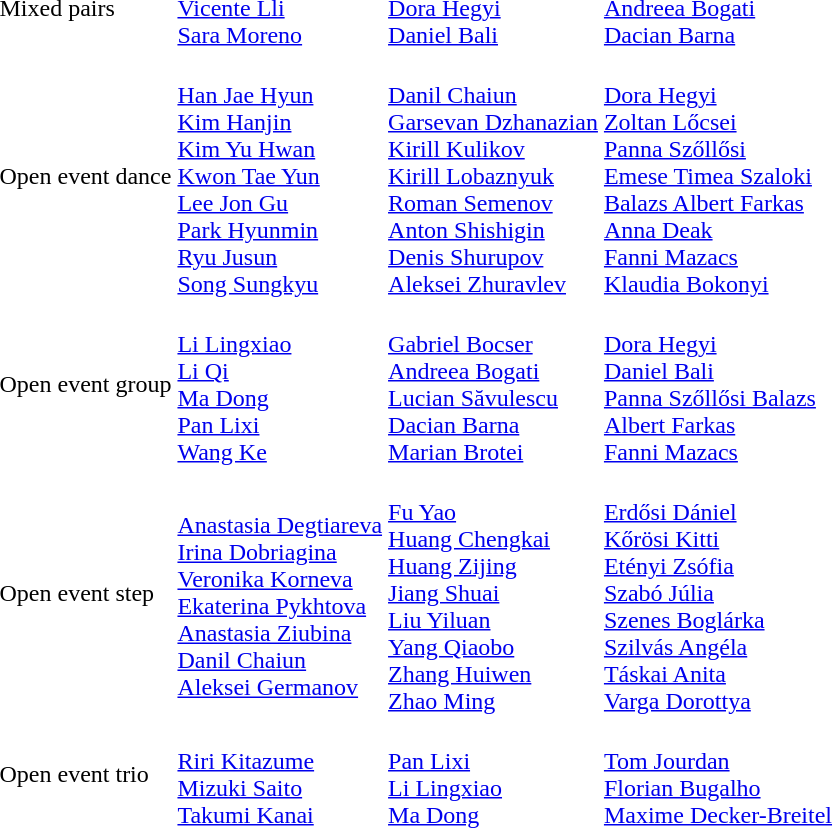<table>
<tr>
<td>Mixed pairs<br></td>
<td><br><a href='#'>Vicente Lli</a><br><a href='#'>Sara Moreno</a></td>
<td><br><a href='#'>Dora Hegyi</a><br><a href='#'>Daniel Bali</a></td>
<td><br><a href='#'>Andreea Bogati</a><br><a href='#'>Dacian Barna</a></td>
</tr>
<tr>
<td>Open event dance<br></td>
<td><br><a href='#'>Han Jae Hyun</a><br><a href='#'>Kim Hanjin</a><br><a href='#'>Kim Yu Hwan</a><br><a href='#'>Kwon Tae Yun</a><br><a href='#'>Lee Jon Gu</a><br><a href='#'>Park Hyunmin</a><br><a href='#'>Ryu Jusun</a><br><a href='#'>Song Sungkyu</a></td>
<td><br><a href='#'>Danil Chaiun</a><br><a href='#'>Garsevan Dzhanazian</a><br><a href='#'>Kirill Kulikov</a><br><a href='#'>Kirill Lobaznyuk</a><br><a href='#'>Roman Semenov</a><br><a href='#'>Anton Shishigin</a><br><a href='#'>Denis Shurupov</a><br><a href='#'>Aleksei Zhuravlev</a></td>
<td><br><a href='#'>Dora Hegyi</a><br><a href='#'>Zoltan Lőcsei</a><br><a href='#'>Panna Szőllősi</a><br><a href='#'>Emese Timea Szaloki</a><br><a href='#'>Balazs Albert Farkas</a><br><a href='#'>Anna Deak</a><br><a href='#'>Fanni Mazacs</a><br><a href='#'>Klaudia Bokonyi</a></td>
</tr>
<tr>
<td>Open event group<br></td>
<td><br><a href='#'>Li Lingxiao</a><br><a href='#'>Li Qi</a><br><a href='#'>Ma Dong</a><br><a href='#'>Pan Lixi</a><br><a href='#'>Wang Ke</a></td>
<td><br><a href='#'>Gabriel Bocser</a><br><a href='#'>Andreea Bogati</a><br><a href='#'>Lucian Săvulescu</a><br><a href='#'>Dacian Barna</a><br><a href='#'>Marian Brotei</a></td>
<td><br><a href='#'>Dora Hegyi</a><br><a href='#'>Daniel Bali</a><br><a href='#'>Panna Szőllősi Balazs</a><br><a href='#'>Albert Farkas</a><br><a href='#'>Fanni Mazacs</a></td>
</tr>
<tr>
<td>Open event step<br></td>
<td><br><a href='#'>Anastasia Degtiareva</a><br><a href='#'>Irina Dobriagina</a><br><a href='#'>Veronika Korneva</a><br><a href='#'>Ekaterina Pykhtova</a><br><a href='#'>Anastasia Ziubina</a><br><a href='#'>Danil Chaiun</a><br><a href='#'>Aleksei Germanov</a></td>
<td><br><a href='#'>Fu Yao</a><br><a href='#'>Huang Chengkai</a><br><a href='#'>Huang Zijing</a><br><a href='#'>Jiang Shuai</a><br><a href='#'>Liu Yiluan </a><br><a href='#'>Yang Qiaobo</a><br><a href='#'>Zhang Huiwen</a><br><a href='#'>Zhao Ming</a></td>
<td><br><a href='#'>Erdősi Dániel</a><br><a href='#'>Kőrösi Kitti</a><br><a href='#'>Etényi Zsófia</a><br><a href='#'>Szabó Júlia</a><br><a href='#'>Szenes Boglárka</a><br><a href='#'>Szilvás Angéla</a><br><a href='#'>Táskai Anita</a><br><a href='#'>Varga Dorottya</a></td>
</tr>
<tr>
<td>Open event trio<br></td>
<td><br><a href='#'>Riri Kitazume</a><br><a href='#'>Mizuki Saito</a><br><a href='#'>Takumi Kanai</a></td>
<td><br><a href='#'>Pan Lixi</a><br><a href='#'>Li Lingxiao</a><br><a href='#'>Ma Dong</a></td>
<td><br><a href='#'>Tom Jourdan</a><br><a href='#'>Florian Bugalho</a><br><a href='#'>Maxime Decker-Breitel</a></td>
</tr>
</table>
